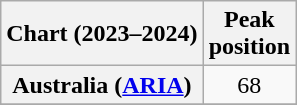<table class="wikitable sortable plainrowheaders" style="text-align:center">
<tr>
<th scope="col">Chart (2023–2024)</th>
<th scope="col">Peak<br>position</th>
</tr>
<tr>
<th scope="row">Australia (<a href='#'>ARIA</a>)</th>
<td>68</td>
</tr>
<tr>
</tr>
</table>
